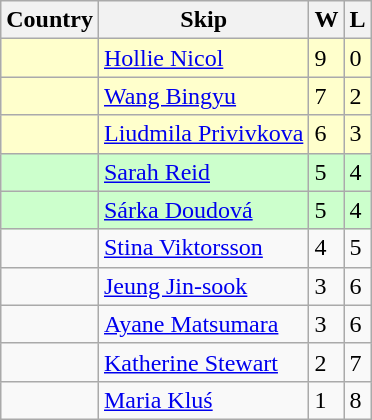<table class=wikitable>
<tr>
<th>Country</th>
<th>Skip</th>
<th>W</th>
<th>L</th>
</tr>
<tr bgcolor=#ffffcc>
<td></td>
<td><a href='#'>Hollie Nicol</a></td>
<td>9</td>
<td>0</td>
</tr>
<tr bgcolor=#ffffcc>
<td></td>
<td><a href='#'>Wang Bingyu</a></td>
<td>7</td>
<td>2</td>
</tr>
<tr bgcolor=#ffffcc>
<td></td>
<td><a href='#'>Liudmila Privivkova</a></td>
<td>6</td>
<td>3</td>
</tr>
<tr bgcolor=#ccffcc>
<td></td>
<td><a href='#'>Sarah Reid</a></td>
<td>5</td>
<td>4</td>
</tr>
<tr bgcolor=#ccffcc>
<td></td>
<td><a href='#'>Sárka Doudová</a></td>
<td>5</td>
<td>4</td>
</tr>
<tr>
<td></td>
<td><a href='#'>Stina Viktorsson</a></td>
<td>4</td>
<td>5</td>
</tr>
<tr>
<td></td>
<td><a href='#'>Jeung Jin-sook</a></td>
<td>3</td>
<td>6</td>
</tr>
<tr>
<td></td>
<td><a href='#'>Ayane Matsumara</a></td>
<td>3</td>
<td>6</td>
</tr>
<tr>
<td></td>
<td><a href='#'>Katherine Stewart</a></td>
<td>2</td>
<td>7</td>
</tr>
<tr>
<td></td>
<td><a href='#'>Maria Kluś</a></td>
<td>1</td>
<td>8</td>
</tr>
</table>
